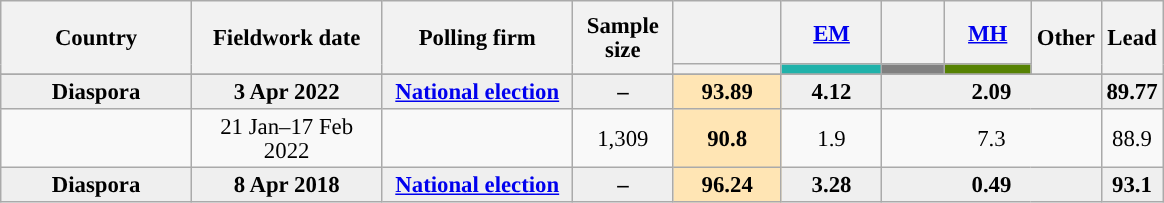<table class="wikitable sortable" style="text-align:center;font-size:95%;line-height:16px;">
<tr style="height:42px;">
<th style="width:120px;" rowspan="2">Country</th>
<th style="width:120px;" rowspan="2">Fieldwork date</th>
<th style="width:120px;" rowspan="2">Polling firm</th>
<th style="width:60px;" rowspan="2">Sample<br>size</th>
<th style="width:65px;"></th>
<th style="width:60px;"><a href='#'>EM</a></th>
<th style="width:35px;"></th>
<th style="width:50px;"><a href='#'>MH</a></th>
<th style="width:40px;" class="unsortable" rowspan="2">Other</th>
<th style="width:20px;" class="unsortable" rowspan="2">Lead</th>
</tr>
<tr>
<th style="color:inherit;background:"></th>
<th style="color:inherit;background:#20B2AA"></th>
<th style="color:inherit;background:#808080;"></th>
<th style="color:inherit;background:#568203"></th>
</tr>
<tr>
</tr>
<tr style="background:#EFEFEF; font-weight:bold;">
<td>Diaspora</td>
<td>3 Apr 2022</td>
<td><a href='#'>National election</a></td>
<td>–</td>
<td style="background:#FFE5B4">93.89</td>
<td>4.12</td>
<td colspan="3">2.09</td>
<td style="background:">89.77</td>
</tr>
<tr>
<td></td>
<td data-sort-value="2022-02-17">21 Jan–17 Feb 2022</td>
<td></td>
<td>1,309</td>
<td style="background:#FFE5B4"><strong>90.8</strong></td>
<td>1.9</td>
<td colspan="3">7.3</td>
<td style="background:">88.9</td>
</tr>
<tr style="background:#EFEFEF; font-weight:bold;">
<td>Diaspora</td>
<td>8 Apr 2018</td>
<td><a href='#'>National election</a></td>
<td>–</td>
<td style="background:#FFE5B4">96.24</td>
<td>3.28</td>
<td colspan="3">0.49</td>
<td style="background:">93.1</td>
</tr>
</table>
